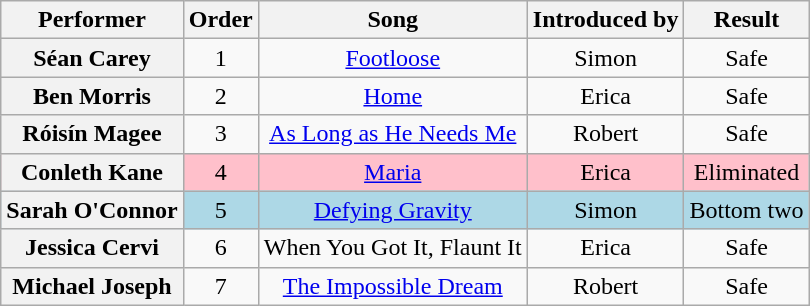<table class="wikitable plainrowheaders" style="text-align:center;">
<tr>
<th scope="col">Performer</th>
<th scope="col">Order</th>
<th scope="col">Song</th>
<th scope="col">Introduced by</th>
<th scope="col">Result</th>
</tr>
<tr>
<th scope="row">Séan Carey</th>
<td>1</td>
<td><a href='#'>Footloose</a></td>
<td>Simon</td>
<td>Safe</td>
</tr>
<tr>
<th scope="row">Ben Morris</th>
<td>2</td>
<td><a href='#'>Home</a></td>
<td>Erica</td>
<td>Safe</td>
</tr>
<tr>
<th scope="row">Róisín Magee</th>
<td>3</td>
<td><a href='#'>As Long as He Needs Me</a></td>
<td>Robert</td>
<td>Safe</td>
</tr>
<tr style="background:pink;">
<th scope="row">Conleth Kane</th>
<td>4</td>
<td><a href='#'>Maria</a></td>
<td>Erica</td>
<td>Eliminated</td>
</tr>
<tr style="background:lightblue;">
<th scope="row">Sarah O'Connor</th>
<td>5</td>
<td><a href='#'>Defying Gravity</a></td>
<td>Simon</td>
<td>Bottom two</td>
</tr>
<tr>
<th scope="row">Jessica Cervi</th>
<td>6</td>
<td>When You Got It, Flaunt It</td>
<td>Erica</td>
<td>Safe</td>
</tr>
<tr>
<th scope="row">Michael Joseph</th>
<td>7</td>
<td><a href='#'>The Impossible Dream</a></td>
<td>Robert</td>
<td>Safe</td>
</tr>
</table>
